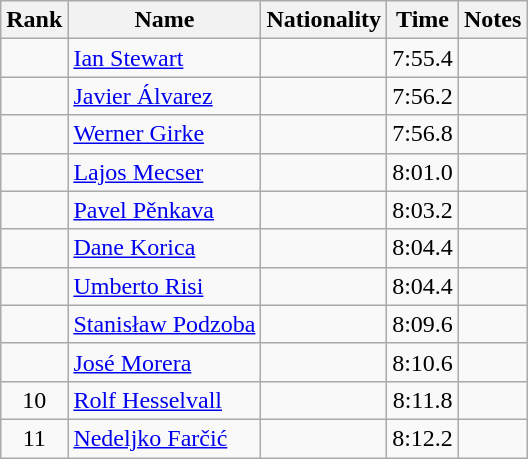<table class="wikitable sortable" style="text-align:center">
<tr>
<th>Rank</th>
<th>Name</th>
<th>Nationality</th>
<th>Time</th>
<th>Notes</th>
</tr>
<tr>
<td></td>
<td align="left"><a href='#'>Ian Stewart</a></td>
<td align=left></td>
<td>7:55.4</td>
<td></td>
</tr>
<tr>
<td></td>
<td align="left"><a href='#'>Javier Álvarez</a></td>
<td align=left></td>
<td>7:56.2</td>
<td></td>
</tr>
<tr>
<td></td>
<td align="left"><a href='#'>Werner Girke</a></td>
<td align=left></td>
<td>7:56.8</td>
<td></td>
</tr>
<tr>
<td></td>
<td align="left"><a href='#'>Lajos Mecser</a></td>
<td align=left></td>
<td>8:01.0</td>
<td></td>
</tr>
<tr>
<td></td>
<td align="left"><a href='#'>Pavel Pěnkava</a></td>
<td align=left></td>
<td>8:03.2</td>
<td></td>
</tr>
<tr>
<td></td>
<td align="left"><a href='#'>Dane Korica</a></td>
<td align=left></td>
<td>8:04.4</td>
<td></td>
</tr>
<tr>
<td></td>
<td align="left"><a href='#'>Umberto Risi</a></td>
<td align=left></td>
<td>8:04.4</td>
<td></td>
</tr>
<tr>
<td></td>
<td align="left"><a href='#'>Stanisław Podzoba</a></td>
<td align=left></td>
<td>8:09.6</td>
<td></td>
</tr>
<tr>
<td></td>
<td align="left"><a href='#'>José Morera</a></td>
<td align=left></td>
<td>8:10.6</td>
<td></td>
</tr>
<tr>
<td>10</td>
<td align="left"><a href='#'>Rolf Hesselvall</a></td>
<td align=left></td>
<td>8:11.8</td>
<td></td>
</tr>
<tr>
<td>11</td>
<td align="left"><a href='#'>Nedeljko Farčić</a></td>
<td align=left></td>
<td>8:12.2</td>
<td></td>
</tr>
</table>
